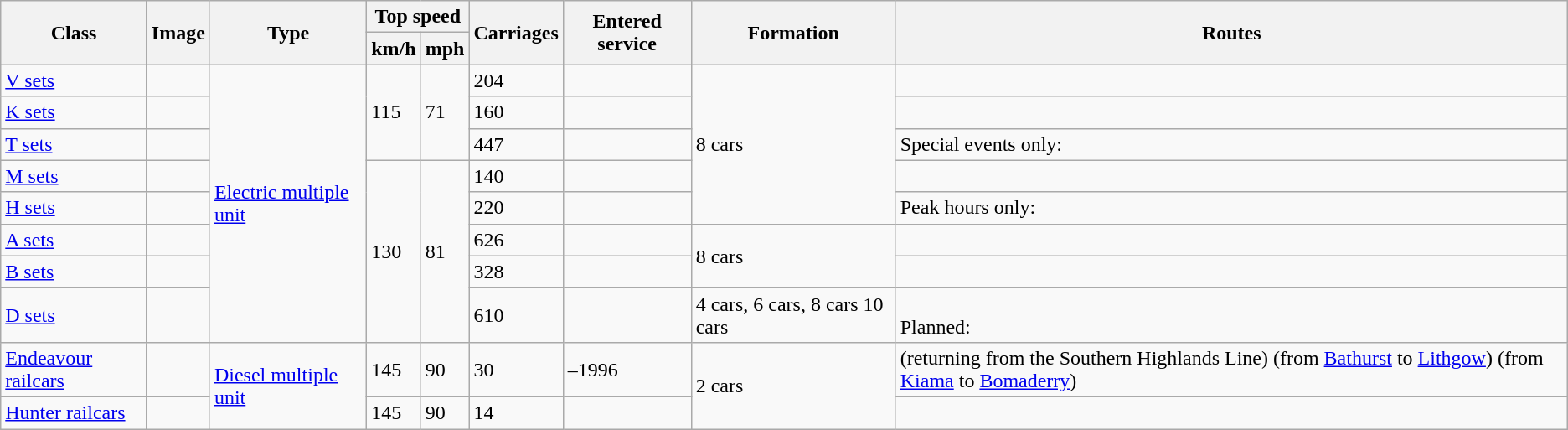<table class="wikitable sortable">
<tr>
<th rowspan="2">Class</th>
<th rowspan="2">Image</th>
<th rowspan="2">Type</th>
<th colspan="2">Top speed</th>
<th rowspan="2">Carriages</th>
<th rowspan="2">Entered service</th>
<th rowspan="2">Formation</th>
<th rowspan="2" class="unsortable">Routes</th>
</tr>
<tr>
<th>km/h</th>
<th>mph</th>
</tr>
<tr>
<td><a href='#'>V sets</a></td>
<td></td>
<td rowspan="8"><a href='#'>Electric multiple unit</a></td>
<td rowspan="3">115</td>
<td rowspan="3">71</td>
<td>204</td>
<td></td>
<td rowspan="5">8 cars</td>
<td></td>
</tr>
<tr>
<td><a href='#'>K sets</a></td>
<td></td>
<td>160</td>
<td></td>
<td></td>
</tr>
<tr>
<td><a href='#'>T sets</a></td>
<td></td>
<td>447</td>
<td></td>
<td>Special events only: </td>
</tr>
<tr>
<td><a href='#'>M sets</a></td>
<td></td>
<td rowspan="5">130</td>
<td rowspan="5">81</td>
<td>140</td>
<td></td>
<td></td>
</tr>
<tr>
<td><a href='#'>H sets</a></td>
<td></td>
<td>220</td>
<td></td>
<td>Peak hours only:<br></td>
</tr>
<tr>
<td><a href='#'>A sets</a></td>
<td></td>
<td>626</td>
<td></td>
<td rowspan="2">8 cars</td>
<td></td>
</tr>
<tr>
<td><a href='#'>B sets</a></td>
<td></td>
<td>328</td>
<td></td>
<td></td>
</tr>
<tr>
<td><a href='#'>D sets</a></td>
<td></td>
<td>610</td>
<td></td>
<td>4 cars, 6 cars, 8 cars 10 cars</td>
<td><br>Planned:
</td>
</tr>
<tr>
<td><a href='#'>Endeavour railcars</a></td>
<td></td>
<td rowspan="6"><a href='#'>Diesel multiple unit</a></td>
<td>145</td>
<td>90</td>
<td>30</td>
<td>–1996</td>
<td rowspan="4">2 cars</td>
<td> (returning from the Southern Highlands Line)  (from <a href='#'>Bathurst</a> to <a href='#'>Lithgow</a>)  (from <a href='#'>Kiama</a> to <a href='#'>Bomaderry</a>)</td>
</tr>
<tr>
<td><a href='#'>Hunter railcars</a></td>
<td></td>
<td>145</td>
<td>90</td>
<td>14</td>
<td></td>
<td></td>
</tr>
</table>
